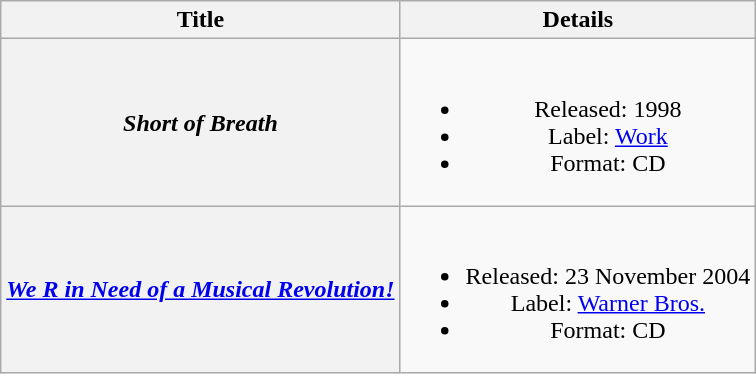<table class="wikitable plainrowheaders" style="text-align:center;">
<tr>
<th scope="col">Title</th>
<th scope="col">Details</th>
</tr>
<tr>
<th scope="row"><em>Short of Breath</em></th>
<td><br><ul><li>Released: 1998</li><li>Label: <a href='#'>Work</a></li><li>Format: CD</li></ul></td>
</tr>
<tr>
<th scope="row"><em><a href='#'>We R in Need of a Musical Revolution!</a></em></th>
<td><br><ul><li>Released: 23 November 2004</li><li>Label: <a href='#'>Warner Bros.</a></li><li>Format: CD</li></ul></td>
</tr>
</table>
